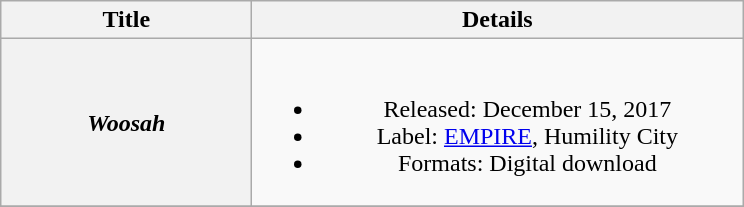<table class="wikitable plainrowheaders" style="text-align:center">
<tr>
<th scope="col" style="width:10em">Title</th>
<th scope="col" style="width:20em">Details</th>
</tr>
<tr>
<th scope="row"><em>Woosah</em></th>
<td><br><ul><li>Released: December 15, 2017</li><li>Label: <a href='#'>EMPIRE</a>, Humility City</li><li>Formats: Digital download</li></ul></td>
</tr>
<tr>
</tr>
</table>
